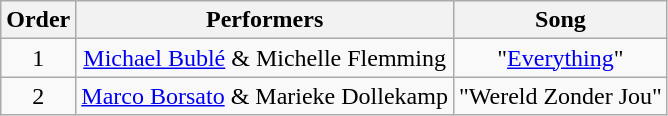<table class="wikitable" style="text-align: center; width: auto;">
<tr>
<th>Order</th>
<th>Performers</th>
<th>Song</th>
</tr>
<tr>
<td>1</td>
<td><a href='#'>Michael Bublé</a> & Michelle Flemming</td>
<td>"<a href='#'>Everything</a>"</td>
</tr>
<tr>
<td>2</td>
<td><a href='#'>Marco Borsato</a> & Marieke Dollekamp</td>
<td>"Wereld Zonder Jou"</td>
</tr>
</table>
